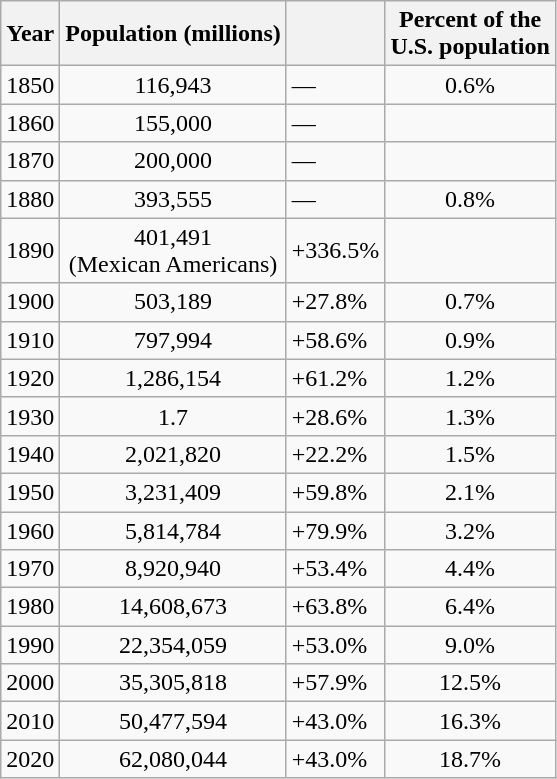<table class="wikitable">
<tr>
<th>Year</th>
<th>Population (millions)</th>
<th></th>
<th>Percent of the<br>U.S. population</th>
</tr>
<tr>
<td>1850</td>
<td style="text-align:center;">116,943</td>
<td>—</td>
<td style="text-align:center;">0.6%</td>
</tr>
<tr>
<td>1860</td>
<td style="text-align:center;">155,000</td>
<td>—</td>
<td style="text-align:center;"></td>
</tr>
<tr>
<td>1870</td>
<td style="text-align:center;">200,000</td>
<td>—</td>
<td style="text-align:center;"></td>
</tr>
<tr>
<td>1880</td>
<td style="text-align:center;">393,555</td>
<td>—</td>
<td style="text-align:center;">0.8%</td>
</tr>
<tr>
<td>1890</td>
<td style="text-align:center;">401,491<br> (Mexican Americans)</td>
<td>+336.5%</td>
<td style="text-align:center;"></td>
</tr>
<tr>
<td>1900</td>
<td style="text-align:center;">503,189</td>
<td>+27.8%</td>
<td style="text-align:center;">0.7%</td>
</tr>
<tr>
<td>1910</td>
<td style="text-align:center;">797,994</td>
<td>+58.6%</td>
<td style="text-align:center;">0.9%</td>
</tr>
<tr>
<td>1920</td>
<td style="text-align:center;">1,286,154</td>
<td>+61.2%</td>
<td style="text-align:center;">1.2%</td>
</tr>
<tr>
<td>1930</td>
<td style="text-align:center;">1.7</td>
<td>+28.6%</td>
<td style="text-align:center;">1.3%</td>
</tr>
<tr>
<td>1940</td>
<td style="text-align:center;">2,021,820</td>
<td>+22.2%</td>
<td style="text-align:center;">1.5%</td>
</tr>
<tr>
<td>1950</td>
<td style="text-align:center;">3,231,409</td>
<td>+59.8%</td>
<td style="text-align:center;">2.1%</td>
</tr>
<tr>
<td>1960</td>
<td style="text-align:center;">5,814,784</td>
<td>+79.9%</td>
<td style="text-align:center;">3.2%</td>
</tr>
<tr>
<td>1970</td>
<td style="text-align:center;">8,920,940</td>
<td>+53.4%</td>
<td style="text-align:center;">4.4%</td>
</tr>
<tr>
<td>1980</td>
<td style="text-align:center;">14,608,673</td>
<td>+63.8%</td>
<td style="text-align:center;">6.4%</td>
</tr>
<tr>
<td>1990</td>
<td style="text-align:center;">22,354,059</td>
<td>+53.0%</td>
<td style="text-align:center;">9.0%</td>
</tr>
<tr>
<td>2000</td>
<td style="text-align:center;">35,305,818</td>
<td>+57.9%</td>
<td style="text-align:center;">12.5%</td>
</tr>
<tr>
<td>2010</td>
<td style="text-align:center;">50,477,594</td>
<td>+43.0%</td>
<td style="text-align:center;">16.3%</td>
</tr>
<tr>
<td>2020</td>
<td style="text-align:center;">62,080,044</td>
<td>+43.0%</td>
<td style="text-align:center;">18.7%</td>
</tr>
</table>
